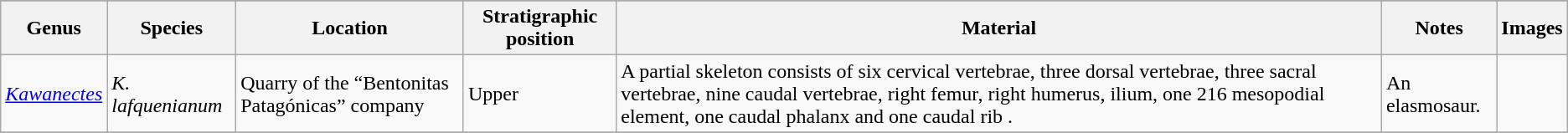<table class="wikitable" align="center">
<tr>
</tr>
<tr>
<th>Genus</th>
<th>Species</th>
<th>Location</th>
<th>Stratigraphic position</th>
<th>Material</th>
<th>Notes</th>
<th>Images</th>
</tr>
<tr>
<td><em><a href='#'>Kawanectes</a></em></td>
<td><em>K. lafquenianum</em></td>
<td>Quarry of the “Bentonitas Patagónicas” company</td>
<td>Upper</td>
<td>A partial skeleton consists of six cervical vertebrae, three dorsal vertebrae, three sacral vertebrae, nine caudal vertebrae, right femur, right humerus, ilium, one 216 mesopodial element, one caudal phalanx and one caudal rib .</td>
<td>An elasmosaur.</td>
<td></td>
</tr>
<tr>
</tr>
</table>
